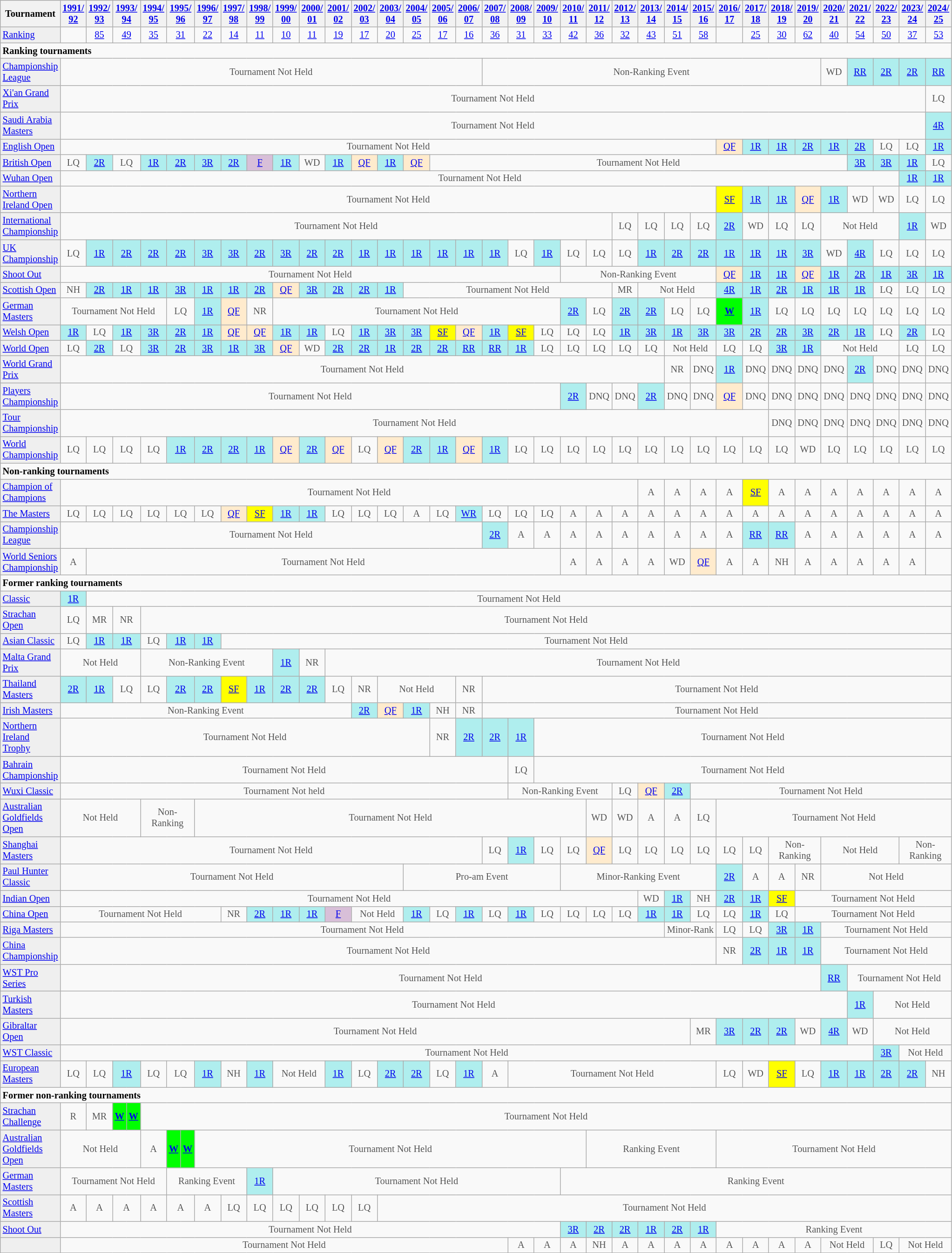<table class="wikitable" style="font-size:85%">
<tr>
<th>Tournament</th>
<th><a href='#'>1991/<br>92</a></th>
<th><a href='#'>1992/<br>93</a></th>
<th colspan="2"><a href='#'>1993/<br>94</a></th>
<th><a href='#'>1994/<br>95</a></th>
<th colspan="2"><a href='#'>1995/<br>96</a></th>
<th><a href='#'>1996/<br>97</a></th>
<th><a href='#'>1997/<br>98</a></th>
<th><a href='#'>1998/<br>99</a></th>
<th><a href='#'>1999/<br>00</a></th>
<th><a href='#'>2000/<br>01</a></th>
<th><a href='#'>2001/<br>02</a></th>
<th><a href='#'>2002/<br>03</a></th>
<th><a href='#'>2003/<br>04</a></th>
<th><a href='#'>2004/<br>05</a></th>
<th><a href='#'>2005/<br>06</a></th>
<th><a href='#'>2006/<br>07</a></th>
<th><a href='#'>2007/<br>08</a></th>
<th><a href='#'>2008/<br>09</a></th>
<th><a href='#'>2009/<br>10</a></th>
<th><a href='#'>2010/<br>11</a></th>
<th><a href='#'>2011/<br>12</a></th>
<th><a href='#'>2012/<br>13</a></th>
<th><a href='#'>2013/<br>14</a></th>
<th><a href='#'>2014/<br>15</a></th>
<th><a href='#'>2015/<br>16</a></th>
<th><a href='#'>2016/<br>17</a></th>
<th><a href='#'>2017/<br>18</a></th>
<th><a href='#'>2018/<br>19</a></th>
<th><a href='#'>2019/<br>20</a></th>
<th><a href='#'>2020/<br>21</a></th>
<th><a href='#'>2021/<br>22</a></th>
<th><a href='#'>2022/<br>23</a></th>
<th><a href='#'>2023/<br>24</a></th>
<th><a href='#'>2024/<br>25</a></th>
</tr>
<tr>
<td style="background:#EFEFEF;"><a href='#'>Ranking</a></td>
<td align="center"></td>
<td align="center"><a href='#'>85</a></td>
<td align="center" colspan="2"><a href='#'>49</a></td>
<td align="center"><a href='#'>35</a></td>
<td align="center" colspan="2"><a href='#'>31</a></td>
<td align="center"><a href='#'>22</a></td>
<td align="center"><a href='#'>14</a></td>
<td align="center"><a href='#'>11</a></td>
<td align="center"><a href='#'>10</a></td>
<td align="center"><a href='#'>11</a></td>
<td align="center"><a href='#'>19</a></td>
<td align="center"><a href='#'>17</a></td>
<td align="center"><a href='#'>20</a></td>
<td align="center"><a href='#'>25</a></td>
<td align="center"><a href='#'>17</a></td>
<td align="center"><a href='#'>16</a></td>
<td align="center"><a href='#'>36</a></td>
<td align="center"><a href='#'>31</a></td>
<td align="center"><a href='#'>33</a></td>
<td align="center"><a href='#'>42</a></td>
<td align="center"><a href='#'>36</a></td>
<td align="center"><a href='#'>32</a></td>
<td align="center"><a href='#'>43</a></td>
<td align="center"><a href='#'>51</a></td>
<td align="center"><a href='#'>58</a></td>
<td align="center"></td>
<td align="center"><a href='#'>25</a></td>
<td align="center"><a href='#'>30</a></td>
<td align="center"><a href='#'>62</a></td>
<td align="center"><a href='#'>40</a></td>
<td align="center"><a href='#'>54</a></td>
<td align="center"><a href='#'>50</a></td>
<td align="center"><a href='#'>37</a></td>
<td align="center"><a href='#'>53</a></td>
</tr>
<tr>
<td colspan="40"><strong>Ranking tournaments</strong></td>
</tr>
<tr>
<td style="background:#EFEFEF;"><a href='#'>Championship League</a></td>
<td align="center" colspan="18" style="color:#555555;">Tournament Not Held</td>
<td align="center" colspan="13" style="color:#555555;">Non-Ranking Event</td>
<td align="center" style="color:#555555;">WD</td>
<td align="center" style="background:#afeeee;"><a href='#'>RR</a></td>
<td align="center" style="background:#afeeee;"><a href='#'>2R</a></td>
<td align="center" style="background:#afeeee;"><a href='#'>2R</a></td>
<td align="center" style="background:#afeeee;"><a href='#'>RR</a></td>
</tr>
<tr>
<td style="background:#EFEFEF;"><a href='#'>Xi'an Grand Prix</a></td>
<td align="center" colspan="35" style="color:#555555;">Tournament Not Held</td>
<td align="center" style="color:#555555;">LQ</td>
</tr>
<tr>
<td style="background:#EFEFEF;"><a href='#'>Saudi Arabia Masters</a></td>
<td align="center" colspan="35" style="color:#555555;">Tournament Not Held</td>
<td align="center" style="background:#afeeee;"><a href='#'>4R</a></td>
</tr>
<tr>
<td style="background:#EFEFEF;"><a href='#'>English Open</a></td>
<td align="center" colspan="27" style="color:#555555;">Tournament Not Held</td>
<td align="center" style="background:#ffebcd;"><a href='#'>QF</a></td>
<td align="center" style="background:#afeeee;"><a href='#'>1R</a></td>
<td align="center" style="background:#afeeee;"><a href='#'>1R</a></td>
<td align="center" style="background:#afeeee;"><a href='#'>2R</a></td>
<td align="center" style="background:#afeeee;"><a href='#'>1R</a></td>
<td align="center" style="background:#afeeee;"><a href='#'>2R</a></td>
<td align="center" style="color:#555555;">LQ</td>
<td align="center" style="color:#555555;">LQ</td>
<td align="center" style="background:#afeeee;"><a href='#'>1R</a></td>
</tr>
<tr>
<td style="background:#EFEFEF;"><a href='#'>British Open</a></td>
<td align="center" style="color:#555555;">LQ</td>
<td align="center" style="background:#afeeee;"><a href='#'>2R</a></td>
<td align="center" colspan="2" style="color:#555555;">LQ</td>
<td align="center" style="background:#afeeee;"><a href='#'>1R</a></td>
<td align="center" colspan="2" style="background:#afeeee;"><a href='#'>2R</a></td>
<td align="center" style="background:#afeeee;"><a href='#'>3R</a></td>
<td align="center" style="background:#afeeee;"><a href='#'>2R</a></td>
<td align="center" style="background:thistle;"><a href='#'>F</a></td>
<td align="center" style="background:#afeeee;"><a href='#'>1R</a></td>
<td align="center" style="color:#555555;">WD</td>
<td align="center" style="background:#afeeee;"><a href='#'>1R</a></td>
<td align="center" style="background:#ffebcd;"><a href='#'>QF</a></td>
<td align="center" style="background:#afeeee;"><a href='#'>1R</a></td>
<td align="center" style="background:#ffebcd;"><a href='#'>QF</a></td>
<td align="center" colspan="16" style="color:#555555;">Tournament Not Held</td>
<td align="center" style="background:#afeeee;"><a href='#'>3R</a></td>
<td align="center" style="background:#afeeee;"><a href='#'>3R</a></td>
<td align="center" style="background:#afeeee;"><a href='#'>1R</a></td>
<td align="center" style="color:#555555;">LQ</td>
</tr>
<tr>
<td style="background:#EFEFEF;"><a href='#'>Wuhan Open</a></td>
<td align="center" colspan="34" style="color:#555555;">Tournament Not Held</td>
<td align="center" style="background:#afeeee;"><a href='#'>1R</a></td>
<td align="center" style="background:#afeeee;"><a href='#'>1R</a></td>
</tr>
<tr>
<td style="background:#EFEFEF;"><a href='#'>Northern Ireland Open</a></td>
<td align="center" colspan="27" style="color:#555555;">Tournament Not Held</td>
<td align="center" style="background:yellow;"><a href='#'>SF</a></td>
<td align="center" style="background:#afeeee;"><a href='#'>1R</a></td>
<td align="center" style="background:#afeeee;"><a href='#'>1R</a></td>
<td align="center" style="background:#ffebcd;"><a href='#'>QF</a></td>
<td align="center" style="background:#afeeee;"><a href='#'>1R</a></td>
<td align="center" style="color:#555555;">WD</td>
<td align="center" style="color:#555555;">WD</td>
<td align="center" style="color:#555555;">LQ</td>
<td align="center" style="color:#555555;">LQ</td>
</tr>
<tr>
<td style="background:#EFEFEF;"><a href='#'>International Championship</a></td>
<td align="center" colspan="23" style="color:#555555;">Tournament Not Held</td>
<td align="center" style="color:#555555;">LQ</td>
<td align="center" style="color:#555555;">LQ</td>
<td align="center" style="color:#555555;">LQ</td>
<td align="center" style="color:#555555;">LQ</td>
<td align="center" style="background:#afeeee;"><a href='#'>2R</a></td>
<td align="center" style="color:#555555;">WD</td>
<td align="center" style="color:#555555;">LQ</td>
<td align="center" style="color:#555555;">LQ</td>
<td align="center" colspan="3" style="color:#555555;">Not Held</td>
<td align="center" style="background:#afeeee;"><a href='#'>1R</a></td>
<td align="center" style="color:#555555;">WD</td>
</tr>
<tr>
<td style="background:#EFEFEF;"><a href='#'>UK Championship</a></td>
<td align="center" style="color:#555555;">LQ</td>
<td align="center" style="background:#afeeee;"><a href='#'>1R</a></td>
<td align="center" colspan="2" style="background:#afeeee;"><a href='#'>2R</a></td>
<td align="center" style="background:#afeeee;"><a href='#'>2R</a></td>
<td align="center" colspan="2" style="background:#afeeee;"><a href='#'>2R</a></td>
<td align="center" style="background:#afeeee;"><a href='#'>3R</a></td>
<td align="center" style="background:#afeeee;"><a href='#'>3R</a></td>
<td align="center" style="background:#afeeee;"><a href='#'>2R</a></td>
<td align="center" style="background:#afeeee;"><a href='#'>3R</a></td>
<td align="center" style="background:#afeeee;"><a href='#'>2R</a></td>
<td align="center" style="background:#afeeee;"><a href='#'>2R</a></td>
<td align="center" style="background:#afeeee;"><a href='#'>1R</a></td>
<td align="center" style="background:#afeeee;"><a href='#'>1R</a></td>
<td align="center" style="background:#afeeee;"><a href='#'>1R</a></td>
<td align="center" style="background:#afeeee;"><a href='#'>1R</a></td>
<td align="center" style="background:#afeeee;"><a href='#'>1R</a></td>
<td align="center" style="background:#afeeee;"><a href='#'>1R</a></td>
<td align="center" style="color:#555555;">LQ</td>
<td align="center" style="background:#afeeee;"><a href='#'>1R</a></td>
<td align="center" style="color:#555555;">LQ</td>
<td align="center" style="color:#555555;">LQ</td>
<td align="center" style="color:#555555;">LQ</td>
<td align="center" style="background:#afeeee;"><a href='#'>1R</a></td>
<td align="center" style="background:#afeeee;"><a href='#'>2R</a></td>
<td align="center" style="background:#afeeee;"><a href='#'>2R</a></td>
<td align="center" style="background:#afeeee;"><a href='#'>1R</a></td>
<td align="center" style="background:#afeeee;"><a href='#'>1R</a></td>
<td align="center" style="background:#afeeee;"><a href='#'>1R</a></td>
<td align="center" style="background:#afeeee;"><a href='#'>3R</a></td>
<td align="center" style="color:#555555;">WD</td>
<td align="center" style="background:#afeeee;"><a href='#'>4R</a></td>
<td align="center" style="color:#555555;">LQ</td>
<td align="center" style="color:#555555;">LQ</td>
<td align="center" style="color:#555555;">LQ</td>
</tr>
<tr>
<td style="background:#EFEFEF;"><a href='#'>Shoot Out</a></td>
<td align="center" colspan="21" style="color:#555555;">Tournament Not Held</td>
<td align="center" colspan="6" style="color:#555555;">Non-Ranking Event</td>
<td align="center" style="background:#ffebcd;"><a href='#'>QF</a></td>
<td align="center" style="background:#afeeee;"><a href='#'>1R</a></td>
<td align="center" style="background:#afeeee;"><a href='#'>1R</a></td>
<td align="center" style="background:#ffebcd;"><a href='#'>QF</a></td>
<td align="center" style="background:#afeeee;"><a href='#'>1R</a></td>
<td align="center" style="background:#afeeee;"><a href='#'>2R</a></td>
<td align="center" style="background:#afeeee;"><a href='#'>1R</a></td>
<td align="center" style="background:#afeeee;"><a href='#'>3R</a></td>
<td align="center" style="background:#afeeee;"><a href='#'>1R</a></td>
</tr>
<tr>
<td style="background:#EFEFEF;"><a href='#'>Scottish Open</a></td>
<td align="center" style="color:#555555;">NH</td>
<td align="center" style="background:#afeeee;"><a href='#'>2R</a></td>
<td align="center" colspan="2" style="background:#afeeee;"><a href='#'>1R</a></td>
<td align="center" style="background:#afeeee;"><a href='#'>1R</a></td>
<td align="center" colspan="2" style="background:#afeeee;"><a href='#'>3R</a></td>
<td align="center" style="background:#afeeee;"><a href='#'>1R</a></td>
<td align="center" style="background:#afeeee;"><a href='#'>1R</a></td>
<td align="center" style="background:#afeeee;"><a href='#'>2R</a></td>
<td align="center" style="background:#ffebcd;"><a href='#'>QF</a></td>
<td align="center" style="background:#afeeee;"><a href='#'>3R</a></td>
<td align="center" style="background:#afeeee;"><a href='#'>2R</a></td>
<td align="center" style="background:#afeeee;"><a href='#'>2R</a></td>
<td align="center" style="background:#afeeee;"><a href='#'>1R</a></td>
<td align="center" colspan="8" style="color:#555555;">Tournament Not Held</td>
<td align="center" style="color:#555555;">MR</td>
<td align="center" colspan="3" style="color:#555555;">Not Held</td>
<td align="center" style="background:#afeeee;"><a href='#'>4R</a></td>
<td align="center" style="background:#afeeee;"><a href='#'>1R</a></td>
<td align="center" style="background:#afeeee;"><a href='#'>2R</a></td>
<td align="center" style="background:#afeeee;"><a href='#'>1R</a></td>
<td align="center" style="background:#afeeee;"><a href='#'>1R</a></td>
<td align="center" style="background:#afeeee;"><a href='#'>1R</a></td>
<td align="center" style="color:#555555;">LQ</td>
<td align="center" style="color:#555555;">LQ</td>
<td align="center" style="color:#555555;">LQ</td>
</tr>
<tr>
<td style="background:#EFEFEF;"><a href='#'>German Masters</a></td>
<td align="center" colspan="5" style="color:#555555;">Tournament Not Held</td>
<td align="center" colspan="2" style="color:#555555;">LQ</td>
<td align="center" style="background:#afeeee;"><a href='#'>1R</a></td>
<td align="center" style="background:#ffebcd;"><a href='#'>QF</a></td>
<td align="center" style="color:#555555;">NR</td>
<td align="center" colspan="11" style="color:#555555;">Tournament Not Held</td>
<td align="center" style="background:#afeeee;"><a href='#'>2R</a></td>
<td align="center" style="color:#555555;">LQ</td>
<td align="center" style="background:#afeeee;"><a href='#'>2R</a></td>
<td align="center" style="background:#afeeee;"><a href='#'>2R</a></td>
<td align="center" style="color:#555555;">LQ</td>
<td align="center" style="color:#555555;">LQ</td>
<td align="center" style="background:#00ff00;"><a href='#'><strong>W</strong></a></td>
<td align="center" style="background:#afeeee;"><a href='#'>1R</a></td>
<td align="center" style="color:#555555;">LQ</td>
<td align="center" style="color:#555555;">LQ</td>
<td align="center" style="color:#555555;">LQ</td>
<td align="center" style="color:#555555;">LQ</td>
<td align="center" style="color:#555555;">LQ</td>
<td align="center" style="color:#555555;">LQ</td>
<td align="center" style="color:#555555;">LQ</td>
</tr>
<tr>
<td style="background:#EFEFEF;"><a href='#'>Welsh Open</a></td>
<td align="center" style="background:#afeeee;"><a href='#'>1R</a></td>
<td align="center" style="color:#555555;">LQ</td>
<td align="center" colspan="2" style="background:#afeeee;"><a href='#'>1R</a></td>
<td align="center" style="background:#afeeee;"><a href='#'>3R</a></td>
<td align="center" colspan="2" style="background:#afeeee;"><a href='#'>2R</a></td>
<td align="center" style="background:#afeeee;"><a href='#'>1R</a></td>
<td align="center" style="background:#ffebcd;"><a href='#'>QF</a></td>
<td align="center" style="background:#ffebcd;"><a href='#'>QF</a></td>
<td align="center" style="background:#afeeee;"><a href='#'>1R</a></td>
<td align="center" style="background:#afeeee;"><a href='#'>1R</a></td>
<td align="center" style="color:#555555;">LQ</td>
<td align="center" style="background:#afeeee;"><a href='#'>1R</a></td>
<td align="center" style="background:#afeeee;"><a href='#'>3R</a></td>
<td align="center" style="background:#afeeee;"><a href='#'>3R</a></td>
<td align="center" style="background:yellow;"><a href='#'>SF</a></td>
<td align="center" style="background:#ffebcd;"><a href='#'>QF</a></td>
<td align="center" style="background:#afeeee;"><a href='#'>1R</a></td>
<td align="center" style="background:yellow;"><a href='#'>SF</a></td>
<td align="center" style="color:#555555;">LQ</td>
<td align="center" style="color:#555555;">LQ</td>
<td align="center" style="color:#555555;">LQ</td>
<td align="center" style="background:#afeeee;"><a href='#'>1R</a></td>
<td align="center" style="background:#afeeee;"><a href='#'>3R</a></td>
<td align="center" style="background:#afeeee;"><a href='#'>1R</a></td>
<td align="center" style="background:#afeeee;"><a href='#'>3R</a></td>
<td align="center" style="background:#afeeee;"><a href='#'>3R</a></td>
<td align="center" style="background:#afeeee;"><a href='#'>2R</a></td>
<td align="center" style="background:#afeeee;"><a href='#'>2R</a></td>
<td align="center" style="background:#afeeee;"><a href='#'>3R</a></td>
<td align="center" style="background:#afeeee;"><a href='#'>2R</a></td>
<td align="center" style="background:#afeeee;"><a href='#'>1R</a></td>
<td align="center" style="color:#555555;">LQ</td>
<td align="center" style="background:#afeeee;"><a href='#'>2R</a></td>
<td align="center" style="color:#555555;">LQ</td>
</tr>
<tr>
<td style="background:#EFEFEF;"><a href='#'>World Open</a></td>
<td align="center" style="color:#555555;">LQ</td>
<td align="center" style="background:#afeeee;"><a href='#'>2R</a></td>
<td align="center" colspan="2" style="color:#555555;">LQ</td>
<td align="center" style="background:#afeeee;"><a href='#'>3R</a></td>
<td align="center" colspan="2" style="background:#afeeee;"><a href='#'>2R</a></td>
<td align="center" style="background:#afeeee;"><a href='#'>3R</a></td>
<td align="center" style="background:#afeeee;"><a href='#'>1R</a></td>
<td align="center" style="background:#afeeee;"><a href='#'>3R</a></td>
<td align="center" style="background:#ffebcd;"><a href='#'>QF</a></td>
<td align="center" style="color:#555555;">WD</td>
<td align="center" style="background:#afeeee;"><a href='#'>2R</a></td>
<td align="center" style="background:#afeeee;"><a href='#'>2R</a></td>
<td align="center" style="background:#afeeee;"><a href='#'>1R</a></td>
<td align="center" style="background:#afeeee;"><a href='#'>2R</a></td>
<td align="center" style="background:#afeeee;"><a href='#'>2R</a></td>
<td align="center" style="background:#afeeee;"><a href='#'>RR</a></td>
<td align="center" style="background:#afeeee;"><a href='#'>RR</a></td>
<td align="center" style="background:#afeeee;"><a href='#'>1R</a></td>
<td align="center" style="color:#555555;">LQ</td>
<td align="center" style="color:#555555;">LQ</td>
<td align="center" style="color:#555555;">LQ</td>
<td align="center" style="color:#555555;">LQ</td>
<td align="center" style="color:#555555;">LQ</td>
<td align="center" colspan="2" style="color:#555555;">Not Held</td>
<td align="center" style="color:#555555;">LQ</td>
<td align="center" style="color:#555555;">LQ</td>
<td align="center" style="background:#afeeee;"><a href='#'>3R</a></td>
<td align="center" style="background:#afeeee;"><a href='#'>1R</a></td>
<td align="center" colspan="3" style="color:#555555;">Not Held</td>
<td align="center" style="color:#555555;">LQ</td>
<td align="center" style="color:#555555;">LQ</td>
</tr>
<tr>
<td style="background:#EFEFEF;"><a href='#'>World Grand Prix</a></td>
<td align="center" colspan="25" style="color:#555555;">Tournament Not Held</td>
<td align="center" style="color:#555555;">NR</td>
<td align="center" style="color:#555555;">DNQ</td>
<td align="center" style="background:#afeeee;"><a href='#'>1R</a></td>
<td align="center" style="color:#555555;">DNQ</td>
<td align="center" style="color:#555555;">DNQ</td>
<td align="center" style="color:#555555;">DNQ</td>
<td align="center" style="color:#555555;">DNQ</td>
<td align="center" style="background:#afeeee;"><a href='#'>2R</a></td>
<td align="center" style="color:#555555;">DNQ</td>
<td align="center" style="color:#555555;">DNQ</td>
<td align="center" style="color:#555555;">DNQ</td>
</tr>
<tr>
<td style="background:#EFEFEF;"><a href='#'>Players Championship</a></td>
<td align="center" colspan="21" style="color:#555555;">Tournament Not Held</td>
<td align="center" style="background:#afeeee;"><a href='#'>2R</a></td>
<td align="center" style="color:#555555;">DNQ</td>
<td align="center" style="color:#555555;">DNQ</td>
<td align="center" style="background:#afeeee;"><a href='#'>2R</a></td>
<td align="center" style="color:#555555;">DNQ</td>
<td align="center" style="color:#555555;">DNQ</td>
<td align="center" style="background:#ffebcd;"><a href='#'>QF</a></td>
<td align="center" style="color:#555555;">DNQ</td>
<td align="center" style="color:#555555;">DNQ</td>
<td align="center" style="color:#555555;">DNQ</td>
<td align="center" style="color:#555555;">DNQ</td>
<td align="center" style="color:#555555;">DNQ</td>
<td align="center" style="color:#555555;">DNQ</td>
<td align="center" style="color:#555555;">DNQ</td>
<td align="center" style="color:#555555;">DNQ</td>
</tr>
<tr>
<td style="background:#EFEFEF;"><a href='#'>Tour Championship</a></td>
<td align="center" colspan="29" style="color:#555555;">Tournament Not Held</td>
<td align="center" style="color:#555555;">DNQ</td>
<td align="center" style="color:#555555;">DNQ</td>
<td align="center" style="color:#555555;">DNQ</td>
<td align="center" style="color:#555555;">DNQ</td>
<td align="center" style="color:#555555;">DNQ</td>
<td align="center" style="color:#555555;">DNQ</td>
<td align="center" style="color:#555555;">DNQ</td>
</tr>
<tr>
<td style="background:#EFEFEF;"><a href='#'>World Championship</a></td>
<td align="center" style="color:#555555;">LQ</td>
<td align="center" style="color:#555555;">LQ</td>
<td align="center" colspan="2" style="color:#555555;">LQ</td>
<td align="center" style="color:#555555;">LQ</td>
<td align="center" colspan="2" style="background:#afeeee;"><a href='#'>1R</a></td>
<td align="center" style="background:#afeeee;"><a href='#'>2R</a></td>
<td align="center" style="background:#afeeee;"><a href='#'>2R</a></td>
<td align="center" style="background:#afeeee;"><a href='#'>1R</a></td>
<td align="center" style="background:#ffebcd;"><a href='#'>QF</a></td>
<td align="center" style="background:#afeeee;"><a href='#'>2R</a></td>
<td align="center" style="background:#ffebcd;"><a href='#'>QF</a></td>
<td align="center" style="color:#555555;">LQ</td>
<td align="center" style="background:#ffebcd;"><a href='#'>QF</a></td>
<td align="center" style="background:#afeeee;"><a href='#'>2R</a></td>
<td align="center" style="background:#afeeee;"><a href='#'>1R</a></td>
<td align="center" style="background:#ffebcd;"><a href='#'>QF</a></td>
<td align="center" style="background:#afeeee;"><a href='#'>1R</a></td>
<td align="center" style="color:#555555;">LQ</td>
<td align="center" style="color:#555555;">LQ</td>
<td align="center" style="color:#555555;">LQ</td>
<td align="center" style="color:#555555;">LQ</td>
<td align="center" style="color:#555555;">LQ</td>
<td align="center" style="color:#555555;">LQ</td>
<td align="center" style="color:#555555;">LQ</td>
<td align="center" style="color:#555555;">LQ</td>
<td align="center" style="color:#555555;">LQ</td>
<td align="center" style="color:#555555;">LQ</td>
<td align="center" style="color:#555555;">LQ</td>
<td align="center" style="color:#555555;">WD</td>
<td align="center" style="color:#555555;">LQ</td>
<td align="center" style="color:#555555;">LQ</td>
<td align="center" style="color:#555555;">LQ</td>
<td align="center" style="color:#555555;">LQ</td>
<td align="center" style="color:#555555;">LQ</td>
</tr>
<tr>
<td colspan="40"><strong>Non-ranking tournaments</strong></td>
</tr>
<tr>
<td style="background:#EFEFEF;"><a href='#'>Champion of Champions</a></td>
<td align="center" colspan="24" style="color:#555555;">Tournament Not Held</td>
<td align="center" style="color:#555555;">A</td>
<td align="center" style="color:#555555;">A</td>
<td align="center" style="color:#555555;">A</td>
<td align="center" style="color:#555555;">A</td>
<td align="center" style="background:yellow;"><a href='#'>SF</a></td>
<td align="center" style="color:#555555;">A</td>
<td align="center" style="color:#555555;">A</td>
<td align="center" style="color:#555555;">A</td>
<td align="center" style="color:#555555;">A</td>
<td align="center" style="color:#555555;">A</td>
<td align="center" style="color:#555555;">A</td>
<td align="center" style="color:#555555;">A</td>
</tr>
<tr>
<td style="background:#EFEFEF;"><a href='#'>The Masters</a></td>
<td align="center" style="color:#555555;">LQ</td>
<td align="center" style="color:#555555;">LQ</td>
<td align="center" colspan="2" style="color:#555555;">LQ</td>
<td align="center" style="color:#555555;">LQ</td>
<td align="center" colspan="2" style="color:#555555;">LQ</td>
<td align="center" style="color:#555555;">LQ</td>
<td align="center" style="background:#ffebcd;"><a href='#'>QF</a></td>
<td align="center" style="background:yellow;"><a href='#'>SF</a></td>
<td align="center" style="background:#afeeee;"><a href='#'>1R</a></td>
<td align="center" style="background:#afeeee;"><a href='#'>1R</a></td>
<td align="center" style="color:#555555;">LQ</td>
<td align="center" style="color:#555555;">LQ</td>
<td align="center" style="color:#555555;">LQ</td>
<td align="center" style="color:#555555;">A</td>
<td align="center" style="color:#555555;">LQ</td>
<td align="center" style="background:#afeeee;"><a href='#'>WR</a></td>
<td align="center" style="color:#555555;">LQ</td>
<td align="center" style="color:#555555;">LQ</td>
<td align="center" style="color:#555555;">LQ</td>
<td align="center" style="color:#555555;">A</td>
<td align="center" style="color:#555555;">A</td>
<td align="center" style="color:#555555;">A</td>
<td align="center" style="color:#555555;">A</td>
<td align="center" style="color:#555555;">A</td>
<td align="center" style="color:#555555;">A</td>
<td align="center" style="color:#555555;">A</td>
<td align="center" style="color:#555555;">A</td>
<td align="center" style="color:#555555;">A</td>
<td align="center" style="color:#555555;">A</td>
<td align="center" style="color:#555555;">A</td>
<td align="center" style="color:#555555;">A</td>
<td align="center" style="color:#555555;">A</td>
<td align="center" style="color:#555555;">A</td>
<td align="center" style="color:#555555;">A</td>
</tr>
<tr>
<td style="background:#EFEFEF;"><a href='#'>Championship League</a></td>
<td align="center" colspan="18" style="color:#555555;">Tournament Not Held</td>
<td align="center" style="background:#afeeee;"><a href='#'>2R</a></td>
<td align="center" style="color:#555555;">A</td>
<td align="center" style="color:#555555;">A</td>
<td align="center" style="color:#555555;">A</td>
<td align="center" style="color:#555555;">A</td>
<td align="center" style="color:#555555;">A</td>
<td align="center" style="color:#555555;">A</td>
<td align="center" style="color:#555555;">A</td>
<td align="center" style="color:#555555;">A</td>
<td align="center" style="color:#555555;">A</td>
<td align="center" style="background:#afeeee;"><a href='#'>RR</a></td>
<td align="center" style="background:#afeeee;"><a href='#'>RR</a></td>
<td align="center" style="color:#555555;">A</td>
<td align="center" style="color:#555555;">A</td>
<td align="center" style="color:#555555;">A</td>
<td align="center" style="color:#555555;">A</td>
<td align="center" style="color:#555555;">A</td>
<td align="center" style="color:#555555;">A</td>
</tr>
<tr>
<td style="background:#EFEFEF;"><a href='#'>World Seniors Championship</a></td>
<td align="center" style="color:#555555;">A</td>
<td align="center" colspan="20" style="color:#555555;">Tournament Not Held</td>
<td align="center" style="color:#555555;">A</td>
<td align="center" style="color:#555555;">A</td>
<td align="center" style="color:#555555;">A</td>
<td align="center" style="color:#555555;">A</td>
<td align="center" style="color:#555555;">WD</td>
<td align="center" style="background:#ffebcd;"><a href='#'>QF</a></td>
<td align="center" style="color:#555555;">A</td>
<td align="center" style="color:#555555;">A</td>
<td align="center" style="color:#555555;">NH</td>
<td align="center" style="color:#555555;">A</td>
<td align="center" style="color:#555555;">A</td>
<td align="center" style="color:#555555;">A</td>
<td align="center" style="color:#555555;">A</td>
<td align="center" style="color:#555555;">A</td>
<td></td>
</tr>
<tr>
<td colspan="40"><strong>Former ranking tournaments</strong></td>
</tr>
<tr>
<td style="background:#EFEFEF;"><a href='#'>Classic</a></td>
<td align="center" style="background:#afeeee;"><a href='#'>1R</a></td>
<td align="center" colspan="40" style="color:#555555;">Tournament Not Held</td>
</tr>
<tr>
<td style="background:#EFEFEF;"><a href='#'>Strachan Open</a></td>
<td align="center" style="color:#555555;">LQ</td>
<td align="center" style="color:#555555;">MR</td>
<td align="center" colspan="2" style="color:#555555;">NR</td>
<td align="center" colspan="40" style="color:#555555;">Tournament Not Held</td>
</tr>
<tr>
<td style="background:#EFEFEF;"><a href='#'>Asian Classic</a></td>
<td align="center" style="color:#555555;">LQ</td>
<td align="center" style="background:#afeeee;"><a href='#'>1R</a></td>
<td align="center" colspan="2" style="background:#afeeee;"><a href='#'>1R</a></td>
<td align="center" style="color:#555555;">LQ</td>
<td align="center" colspan="2" style="background:#afeeee;"><a href='#'>1R</a></td>
<td align="center" style="background:#afeeee;"><a href='#'>1R</a></td>
<td align="center" colspan="40" style="color:#555555;">Tournament Not Held</td>
</tr>
<tr>
<td style="background:#EFEFEF;"><a href='#'>Malta Grand Prix</a></td>
<td align="center" colspan="4" style="color:#555555;">Not Held</td>
<td align="center" colspan="6" style="color:#555555;">Non-Ranking Event</td>
<td align="center" style="background:#afeeee;"><a href='#'>1R</a></td>
<td align="center" style="color:#555555;">NR</td>
<td align="center" colspan="40" style="color:#555555;">Tournament Not Held</td>
</tr>
<tr>
<td style="background:#EFEFEF;"><a href='#'>Thailand Masters</a></td>
<td align="center" style="background:#afeeee;"><a href='#'>2R</a></td>
<td align="center" style="background:#afeeee;"><a href='#'>1R</a></td>
<td align="center" colspan="2" style="color:#555555;">LQ</td>
<td align="center" style="color:#555555;">LQ</td>
<td align="center" colspan="2" style="background:#afeeee;"><a href='#'>2R</a></td>
<td align="center" style="background:#afeeee;"><a href='#'>2R</a></td>
<td align="center" style="background:yellow;"><a href='#'>SF</a></td>
<td align="center" style="background:#afeeee;"><a href='#'>1R</a></td>
<td align="center" style="background:#afeeee;"><a href='#'>2R</a></td>
<td align="center" style="background:#afeeee;"><a href='#'>2R</a></td>
<td align="center" style="color:#555555;">LQ</td>
<td align="center" style="color:#555555;">NR</td>
<td align="center" colspan="3" style="color:#555555;">Not Held</td>
<td align="center" style="color:#555555;">NR</td>
<td align="center" colspan="40" style="color:#555555;">Tournament Not Held</td>
</tr>
<tr>
<td style="background:#EFEFEF;"><a href='#'>Irish Masters</a></td>
<td align="center" colspan="13" style="color:#555555;">Non-Ranking Event</td>
<td align="center" style="background:#afeeee;"><a href='#'>2R</a></td>
<td align="center" style="background:#ffebcd;"><a href='#'>QF</a></td>
<td align="center" style="background:#afeeee;"><a href='#'>1R</a></td>
<td align="center" style="color:#555555;">NH</td>
<td align="center" style="color:#555555;">NR</td>
<td align="center" colspan="40" style="color:#555555;">Tournament Not Held</td>
</tr>
<tr>
<td style="background:#EFEFEF;"><a href='#'>Northern Ireland Trophy</a></td>
<td align="center" colspan="16" style="color:#555555;">Tournament Not Held</td>
<td align="center" style="color:#555555;">NR</td>
<td align="center" style="background:#afeeee;"><a href='#'>2R</a></td>
<td align="center" style="background:#afeeee;"><a href='#'>2R</a></td>
<td align="center" style="background:#afeeee;"><a href='#'>1R</a></td>
<td align="center" colspan="40" style="color:#555555;">Tournament Not Held</td>
</tr>
<tr>
<td style="background:#EFEFEF;"><a href='#'>Bahrain Championship</a></td>
<td align="center" colspan="19" style="color:#555555;">Tournament Not Held</td>
<td align="center" style="color:#555555;">LQ</td>
<td align="center" colspan="40" style="color:#555555;">Tournament Not Held</td>
</tr>
<tr>
<td style="background:#EFEFEF;"><a href='#'>Wuxi Classic</a></td>
<td align="center" colspan="19" style="color:#555555;">Tournament Not held</td>
<td align="center" colspan="4" style="color:#555555;">Non-Ranking Event</td>
<td align="center" style="color:#555555;">LQ</td>
<td align="center" style="background:#ffebcd;"><a href='#'>QF</a></td>
<td align="center" style="background:#afeeee;"><a href='#'>2R</a></td>
<td align="center" colspan="40" style="color:#555555;">Tournament Not Held</td>
</tr>
<tr>
<td style="background:#EFEFEF;"><a href='#'>Australian Goldfields Open</a></td>
<td align="center" colspan="4" style="color:#555555;">Not Held</td>
<td align="center" colspan="3" style="color:#555555;">Non-Ranking</td>
<td align="center" colspan="15" style="color:#555555;">Tournament Not Held</td>
<td align="center" style="color:#555555;">WD</td>
<td align="center" style="color:#555555;">WD</td>
<td align="center" style="color:#555555;">A</td>
<td align="center" style="color:#555555;">A</td>
<td align="center" style="color:#555555;">LQ</td>
<td align="center" colspan="40" style="color:#555555;">Tournament Not Held</td>
</tr>
<tr>
<td style="background:#EFEFEF;"><a href='#'>Shanghai Masters</a></td>
<td align="center" colspan="18" style="color:#555555;">Tournament Not Held</td>
<td align="center" style="color:#555555;">LQ</td>
<td align="center" style="background:#afeeee;"><a href='#'>1R</a></td>
<td align="center" style="color:#555555;">LQ</td>
<td align="center" style="color:#555555;">LQ</td>
<td align="center" style="background:#ffebcd;"><a href='#'>QF</a></td>
<td align="center" style="color:#555555;">LQ</td>
<td align="center" style="color:#555555;">LQ</td>
<td align="center" style="color:#555555;">LQ</td>
<td align="center" style="color:#555555;">LQ</td>
<td align="center" style="color:#555555;">LQ</td>
<td align="center" style="color:#555555;">LQ</td>
<td align="center" colspan="2" style="color:#555555;">Non-Ranking</td>
<td align="center" colspan="3" style="color:#555555;">Not Held</td>
<td align="center" colspan="2" style="color:#555555;">Non-Ranking</td>
</tr>
<tr>
<td style="background:#EFEFEF;"><a href='#'>Paul Hunter Classic</a></td>
<td align="center" colspan="15" style="color:#555555;">Tournament Not Held</td>
<td align="center" colspan="6" style="color:#555555;">Pro-am Event</td>
<td align="center" colspan="6" style="color:#555555;">Minor-Ranking Event</td>
<td align="center" style="background:#afeeee;"><a href='#'>2R</a></td>
<td align="center" style="color:#555555;">A</td>
<td align="center" style="color:#555555;">A</td>
<td align="center" style="color:#555555;">NR</td>
<td align="center" colspan="40" style="color:#555555;">Not Held</td>
</tr>
<tr>
<td style="background:#EFEFEF;"><a href='#'>Indian Open</a></td>
<td align="center" colspan="24" style="color:#555555;">Tournament Not Held</td>
<td align="center" style="color:#555555;">WD</td>
<td align="center" style="background:#afeeee;"><a href='#'>1R</a></td>
<td align="center" style="color:#555555;">NH</td>
<td align="center" style="background:#afeeee;"><a href='#'>2R</a></td>
<td align="center" style="background:#afeeee;"><a href='#'>1R</a></td>
<td align="center" style="background:yellow;"><a href='#'>SF</a></td>
<td align="center" colspan="40" style="color:#555555;">Tournament Not Held</td>
</tr>
<tr>
<td style="background:#EFEFEF;"><a href='#'>China Open</a></td>
<td align="center" colspan="8" style="color:#555555;">Tournament Not Held</td>
<td align="center" style="color:#555555;">NR</td>
<td align="center" style="background:#afeeee;"><a href='#'>2R</a></td>
<td align="center" style="background:#afeeee;"><a href='#'>1R</a></td>
<td align="center" style="background:#afeeee;"><a href='#'>1R</a></td>
<td align="center" style="background:thistle;"><a href='#'>F</a></td>
<td align="center" colspan="2" style="color:#555555;">Not Held</td>
<td align="center" style="background:#afeeee;"><a href='#'>1R</a></td>
<td align="center" style="color:#555555;">LQ</td>
<td align="center" style="background:#afeeee;"><a href='#'>1R</a></td>
<td align="center" style="color:#555555;">LQ</td>
<td align="center" style="background:#afeeee;"><a href='#'>1R</a></td>
<td align="center" style="color:#555555;">LQ</td>
<td align="center" style="color:#555555;">LQ</td>
<td align="center" style="color:#555555;">LQ</td>
<td align="center" style="color:#555555;">LQ</td>
<td align="center" style="background:#afeeee;"><a href='#'>1R</a></td>
<td align="center" style="background:#afeeee;"><a href='#'>1R</a></td>
<td align="center" style="color:#555555;">LQ</td>
<td align="center" style="color:#555555;">LQ</td>
<td align="center" style="background:#afeeee;"><a href='#'>1R</a></td>
<td align="center" style="color:#555555;">LQ</td>
<td align="center" colspan="40" style="color:#555555;">Tournament Not Held</td>
</tr>
<tr>
<td style="background:#EFEFEF;"><a href='#'>Riga Masters</a></td>
<td align="center" colspan="25" style="color:#555555;">Tournament Not Held</td>
<td align="center" colspan="2" style="color:#555555;">Minor-Rank</td>
<td align="center" style="color:#555555;">LQ</td>
<td align="center" style="color:#555555;">LQ</td>
<td align="center" style="background:#afeeee;"><a href='#'>3R</a></td>
<td align="center" style="background:#afeeee;"><a href='#'>1R</a></td>
<td align="center" colspan="40" style="color:#555555;">Tournament Not Held</td>
</tr>
<tr>
<td style="background:#EFEFEF;"><a href='#'>China Championship</a></td>
<td align="center" colspan="27" style="color:#555555;">Tournament Not Held</td>
<td align="center" style="color:#555555;">NR</td>
<td align="center" style="background:#afeeee;"><a href='#'>2R</a></td>
<td align="center" style="background:#afeeee;"><a href='#'>1R</a></td>
<td align="center" style="background:#afeeee;"><a href='#'>1R</a></td>
<td align="center" colspan="40" style="color:#555555;">Tournament Not Held</td>
</tr>
<tr>
<td style="background:#EFEFEF;"><a href='#'>WST Pro Series</a></td>
<td align="center" colspan="31" style="color:#555555;">Tournament Not Held</td>
<td align="center" style="background:#afeeee;"><a href='#'>RR</a></td>
<td align="center" colspan="40" style="color:#555555;">Tournament Not Held</td>
</tr>
<tr>
<td style="background:#EFEFEF;"><a href='#'>Turkish Masters</a></td>
<td align="center" colspan="32" style="color:#555555;">Tournament Not Held</td>
<td align="center" style="background:#afeeee;"><a href='#'>1R</a></td>
<td align="center" colspan="3" style="color:#555555;">Not Held</td>
</tr>
<tr>
<td style="background:#EFEFEF;"><a href='#'>Gibraltar Open</a></td>
<td align="center" colspan="26" style="color:#555555;">Tournament Not Held</td>
<td align="center" style="color:#555555;">MR</td>
<td align="center" style="background:#afeeee;"><a href='#'>3R</a></td>
<td align="center" style="background:#afeeee;"><a href='#'>2R</a></td>
<td align="center" style="background:#afeeee;"><a href='#'>2R</a></td>
<td align="center" style="color:#555555;">WD</td>
<td align="center" style="background:#afeeee;"><a href='#'>4R</a></td>
<td align="center" style="color:#555555;">WD</td>
<td align="center" colspan="3" style="color:#555555;">Not Held</td>
</tr>
<tr>
<td style="background:#EFEFEF;"><a href='#'>WST Classic</a></td>
<td align="center" colspan="33" style="color:#555555;">Tournament Not Held</td>
<td align="center" style="background:#afeeee;"><a href='#'>3R</a></td>
<td align="center" colspan="2" style="color:#555555;">Not Held</td>
</tr>
<tr>
<td style="background:#EFEFEF;"><a href='#'>European Masters</a></td>
<td align="center" style="color:#555555;">LQ</td>
<td align="center" style="color:#555555;">LQ</td>
<td align="center" colspan="2" style="background:#afeeee;"><a href='#'>1R</a></td>
<td align="center" style="color:#555555;">LQ</td>
<td align="center" colspan="2" style="color:#555555;">LQ</td>
<td align="center" style="background:#afeeee;"><a href='#'>1R</a></td>
<td align="center" style="color:#555555;">NH</td>
<td align="center" style="background:#afeeee;"><a href='#'>1R</a></td>
<td align="center" colspan="2" style="color:#555555;">Not Held</td>
<td align="center" style="background:#afeeee;"><a href='#'>1R</a></td>
<td align="center" style="color:#555555;">LQ</td>
<td align="center" style="background:#afeeee;"><a href='#'>2R</a></td>
<td align="center" style="background:#afeeee;"><a href='#'>2R</a></td>
<td align="center" style="color:#555555;">LQ</td>
<td align="center" style="background:#afeeee;"><a href='#'>1R</a></td>
<td align="center" style="color:#555555;">A</td>
<td align="center" colspan="8" style="color:#555555;">Tournament Not Held</td>
<td align="center" style="color:#555555;">LQ</td>
<td align="center" style="color:#555555;">WD</td>
<td align="center" style="background:yellow;"><a href='#'>SF</a></td>
<td align="center" style="color:#555555;">LQ</td>
<td align="center" style="background:#afeeee;"><a href='#'>1R</a></td>
<td align="center" style="background:#afeeee;"><a href='#'>1R</a></td>
<td align="center" style="background:#afeeee;"><a href='#'>2R</a></td>
<td align="center" style="background:#afeeee;"><a href='#'>2R</a></td>
<td align="center" style="color:#555555;">NH</td>
</tr>
<tr>
<td colspan="40"><strong>Former non-ranking tournaments</strong></td>
</tr>
<tr>
<td style="background:#EFEFEF;"><a href='#'>Strachan Challenge</a></td>
<td align="center" style="color:#555555;">R</td>
<td align="center" style="color:#555555;">MR</td>
<td align="center" style="background:#00ff00;"><a href='#'><strong>W</strong></a></td>
<td align="center" style="background:#00ff00;"><a href='#'><strong>W</strong></a></td>
<td align="center" colspan="40" style="color:#555555;">Tournament Not Held</td>
</tr>
<tr>
<td style="background:#EFEFEF;"><a href='#'>Australian Goldfields Open</a></td>
<td align="center" colspan="4" style="color:#555555;">Not Held</td>
<td align="center" style="color:#555555;">A</td>
<td align="center" style="background:#00ff00;"><a href='#'><strong>W</strong></a></td>
<td align="center" style="background:#00ff00;"><a href='#'><strong>W</strong></a></td>
<td align="center" colspan="15" style="color:#555555;">Tournament Not Held</td>
<td align="center" colspan="5" style="color:#555555;">Ranking Event</td>
<td align="center" colspan="40" style="color:#555555;">Tournament Not Held</td>
</tr>
<tr>
<td style="background:#EFEFEF;"><a href='#'>German Masters</a></td>
<td align="center" colspan="5" style="color:#555555;">Tournament Not Held</td>
<td align="center" colspan="4" style="color:#555555;">Ranking Event</td>
<td align="center" style="background:#afeeee;"><a href='#'>1R</a></td>
<td align="center" colspan="11" style="color:#555555;">Tournament Not Held</td>
<td align="center" colspan="40" style="color:#555555;">Ranking Event</td>
</tr>
<tr>
<td style="background:#EFEFEF;"><a href='#'>Scottish Masters</a></td>
<td align="center" style="color:#555555;">A</td>
<td align="center" style="color:#555555;">A</td>
<td align="center" colspan="2" style="color:#555555;">A</td>
<td align="center" style="color:#555555;">A</td>
<td align="center" colspan="2" style="color:#555555;">A</td>
<td align="center" style="color:#555555;">A</td>
<td align="center" style="color:#555555;">LQ</td>
<td align="center" style="color:#555555;">LQ</td>
<td align="center" style="color:#555555;">LQ</td>
<td align="center" style="color:#555555;">LQ</td>
<td align="center" style="color:#555555;">LQ</td>
<td align="center" style="color:#555555;">LQ</td>
<td align="center" colspan="40" style="color:#555555;">Tournament Not Held</td>
</tr>
<tr>
<td style="background:#EFEFEF;"><a href='#'>Shoot Out</a></td>
<td align="center" colspan="21" style="color:#555555;">Tournament Not Held</td>
<td align="center" style="background:#afeeee;"><a href='#'>3R</a></td>
<td align="center" style="background:#afeeee;"><a href='#'>2R</a></td>
<td align="center" style="background:#afeeee;"><a href='#'>2R</a></td>
<td align="center" style="background:#afeeee;"><a href='#'>1R</a></td>
<td align="center" style="background:#afeeee;"><a href='#'>2R</a></td>
<td align="center" style="background:#afeeee;"><a href='#'>1R</a></td>
<td align="center" colspan="40" style="color:#555555;">Ranking Event</td>
</tr>
<tr>
<td style="background:#EFEFEF;"></td>
<td align="center" colspan="19" style="color:#555555;">Tournament Not Held</td>
<td align="center" style="color:#555555;">A</td>
<td align="center" style="color:#555555;">A</td>
<td align="center" style="color:#555555;">A</td>
<td align="center" style="color:#555555;">NH</td>
<td align="center" style="color:#555555;">A</td>
<td align="center" style="color:#555555;">A</td>
<td align="center" style="color:#555555;">A</td>
<td align="center" style="color:#555555;">A</td>
<td align="center" style="color:#555555;">A</td>
<td align="center" style="color:#555555;">A</td>
<td align="center" style="color:#555555;">A</td>
<td align="center" style="color:#555555;">A</td>
<td align="center" colspan="2" style="color:#555555;">Not Held</td>
<td align="center" style="color:#555555;">LQ</td>
<td align="center" colspan="2" style="color:#555555;">Not Held</td>
</tr>
</table>
